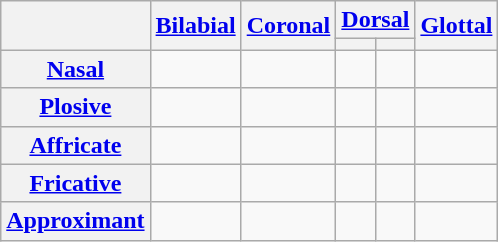<table class="wikitable" style=text-align:center>
<tr>
<th rowspan=2></th>
<th rowspan=2><a href='#'>Bilabial</a></th>
<th rowspan=2><a href='#'>Coronal</a></th>
<th colspan=2><a href='#'>Dorsal</a></th>
<th rowspan=2><a href='#'>Glottal</a></th>
</tr>
<tr>
<th></th>
<th></th>
</tr>
<tr>
<th><a href='#'>Nasal</a></th>
<td></td>
<td></td>
<td></td>
<td></td>
<td></td>
</tr>
<tr>
<th><a href='#'>Plosive</a></th>
<td></td>
<td></td>
<td></td>
<td></td>
<td></td>
</tr>
<tr>
<th><a href='#'>Affricate</a></th>
<td></td>
<td></td>
<td></td>
<td></td>
<td></td>
</tr>
<tr>
<th><a href='#'>Fricative</a></th>
<td></td>
<td></td>
<td></td>
<td></td>
<td></td>
</tr>
<tr>
<th><a href='#'>Approximant</a></th>
<td></td>
<td></td>
<td></td>
<td></td>
<td></td>
</tr>
</table>
